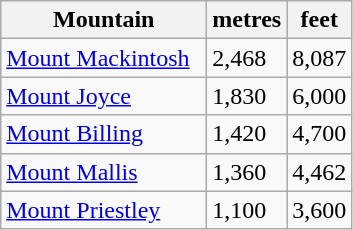<table class="wikitable" style="margin-left:3em">
<tr>
<th align=left width=130>Mountain</th>
<th>metres</th>
<th>feet</th>
</tr>
<tr>
<td><a href='#'>Mount Mackintosh</a></td>
<td>2,468</td>
<td align="right">8,087</td>
</tr>
<tr>
<td><a href='#'>Mount Joyce</a></td>
<td>1,830</td>
<td align="right">6,000</td>
</tr>
<tr>
<td><a href='#'>Mount Billing</a></td>
<td>1,420</td>
<td align="right">4,700</td>
</tr>
<tr>
<td><a href='#'>Mount Mallis</a></td>
<td>1,360</td>
<td align="right">4,462</td>
</tr>
<tr>
<td><a href='#'>Mount Priestley</a></td>
<td>1,100</td>
<td align="right">3,600</td>
</tr>
</table>
